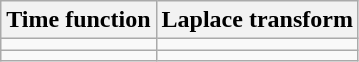<table class="wikitable">
<tr>
<th scope="col">Time function</th>
<th scope="col">Laplace transform</th>
</tr>
<tr>
<td></td>
<td></td>
</tr>
<tr>
<td></td>
<td></td>
</tr>
</table>
